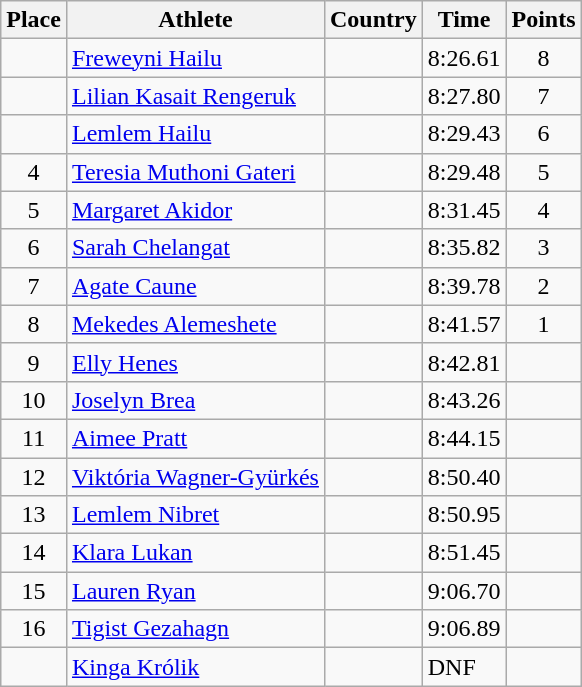<table class="wikitable">
<tr>
<th>Place</th>
<th>Athlete</th>
<th>Country</th>
<th>Time</th>
<th>Points</th>
</tr>
<tr>
<td align=center></td>
<td><a href='#'>Freweyni Hailu</a></td>
<td></td>
<td>8:26.61</td>
<td align=center>8</td>
</tr>
<tr>
<td align=center></td>
<td><a href='#'>Lilian Kasait Rengeruk</a></td>
<td></td>
<td>8:27.80</td>
<td align=center>7</td>
</tr>
<tr>
<td align=center></td>
<td><a href='#'>Lemlem Hailu</a></td>
<td></td>
<td>8:29.43</td>
<td align=center>6</td>
</tr>
<tr>
<td align=center>4</td>
<td><a href='#'>Teresia Muthoni Gateri</a></td>
<td></td>
<td>8:29.48</td>
<td align=center>5</td>
</tr>
<tr>
<td align=center>5</td>
<td><a href='#'>Margaret Akidor</a></td>
<td></td>
<td>8:31.45</td>
<td align=center>4</td>
</tr>
<tr>
<td align=center>6</td>
<td><a href='#'>Sarah Chelangat</a></td>
<td></td>
<td>8:35.82</td>
<td align=center>3</td>
</tr>
<tr>
<td align=center>7</td>
<td><a href='#'>Agate Caune</a></td>
<td></td>
<td>8:39.78</td>
<td align=center>2</td>
</tr>
<tr>
<td align=center>8</td>
<td><a href='#'>Mekedes Alemeshete</a></td>
<td></td>
<td>8:41.57</td>
<td align=center>1</td>
</tr>
<tr>
<td align=center>9</td>
<td><a href='#'>Elly Henes</a></td>
<td></td>
<td>8:42.81</td>
<td align=center></td>
</tr>
<tr>
<td align=center>10</td>
<td><a href='#'>Joselyn Brea</a></td>
<td></td>
<td>8:43.26</td>
<td align=center></td>
</tr>
<tr>
<td align=center>11</td>
<td><a href='#'>Aimee Pratt</a></td>
<td></td>
<td>8:44.15</td>
<td align=center></td>
</tr>
<tr>
<td align=center>12</td>
<td><a href='#'>Viktória Wagner-Gyürkés</a></td>
<td></td>
<td>8:50.40</td>
<td align=center></td>
</tr>
<tr>
<td align=center>13</td>
<td><a href='#'>Lemlem Nibret</a></td>
<td></td>
<td>8:50.95</td>
<td align=center></td>
</tr>
<tr>
<td align=center>14</td>
<td><a href='#'>Klara Lukan</a></td>
<td></td>
<td>8:51.45</td>
<td align=center></td>
</tr>
<tr>
<td align=center>15</td>
<td><a href='#'>Lauren Ryan</a></td>
<td></td>
<td>9:06.70</td>
<td align=center></td>
</tr>
<tr>
<td align=center>16</td>
<td><a href='#'>Tigist Gezahagn</a></td>
<td></td>
<td>9:06.89</td>
<td align=center></td>
</tr>
<tr>
<td align=center></td>
<td><a href='#'>Kinga Królik</a></td>
<td></td>
<td>DNF</td>
<td align=center></td>
</tr>
</table>
